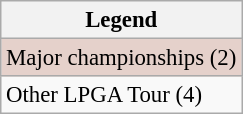<table class="wikitable" style="font-size:95%;">
<tr>
<th>Legend</th>
</tr>
<tr style="background:#e5d1cb;">
<td>Major championships (2)</td>
</tr>
<tr>
<td>Other LPGA Tour (4)</td>
</tr>
</table>
